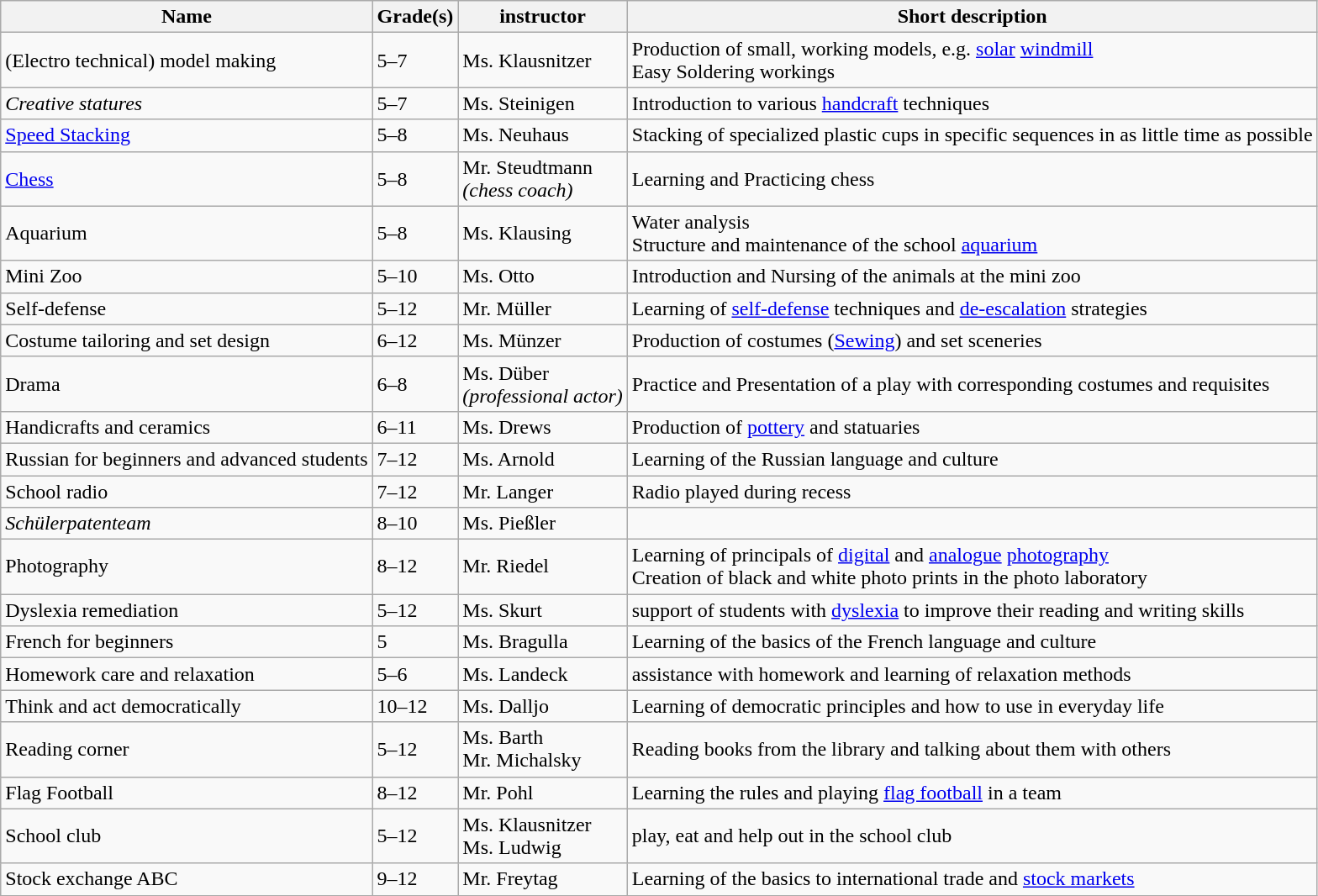<table class="wikitable sortable">
<tr>
<th>Name</th>
<th data-sort-type="number">Grade(s)</th>
<th data-sort-value="Mr.">instructor</th>
<th class="unsortable">Short description</th>
</tr>
<tr>
<td>(Electro technical) model making</td>
<td>5–7</td>
<td>Ms. Klausnitzer</td>
<td>Production of small, working models, e.g. <a href='#'>solar</a> <a href='#'>windmill</a><br>Easy Soldering workings</td>
</tr>
<tr>
<td><em>Creative statures</em></td>
<td>5–7</td>
<td>Ms. Steinigen</td>
<td>Introduction to various <a href='#'>handcraft</a> techniques</td>
</tr>
<tr>
<td><a href='#'>Speed Stacking</a></td>
<td>5–8</td>
<td>Ms. Neuhaus</td>
<td>Stacking of specialized plastic cups in specific sequences in as little time as possible</td>
</tr>
<tr>
<td><a href='#'>Chess</a></td>
<td>5–8</td>
<td>Mr. Steudtmann<br><em>(chess coach)</em></td>
<td>Learning and Practicing chess</td>
</tr>
<tr>
<td>Aquarium</td>
<td>5–8</td>
<td>Ms. Klausing</td>
<td>Water analysis<br>Structure and maintenance of the school <a href='#'>aquarium</a></td>
</tr>
<tr>
<td>Mini Zoo</td>
<td>5–10</td>
<td>Ms. Otto</td>
<td>Introduction and Nursing of the animals at the mini zoo</td>
</tr>
<tr>
<td>Self-defense</td>
<td>5–12</td>
<td>Mr. Müller</td>
<td>Learning of <a href='#'>self-defense</a> techniques and <a href='#'>de-escalation</a> strategies</td>
</tr>
<tr>
<td>Costume tailoring and set design</td>
<td>6–12</td>
<td>Ms. Münzer</td>
<td>Production of costumes (<a href='#'>Sewing</a>) and set sceneries</td>
</tr>
<tr>
<td>Drama</td>
<td>6–8</td>
<td>Ms. Düber<br><em>(professional actor)</em></td>
<td>Practice and Presentation of a play with corresponding costumes and requisites</td>
</tr>
<tr>
<td>Handicrafts and ceramics</td>
<td>6–11</td>
<td>Ms. Drews</td>
<td>Production of <a href='#'>pottery</a> and statuaries</td>
</tr>
<tr>
<td>Russian for beginners and advanced students</td>
<td>7–12</td>
<td>Ms. Arnold</td>
<td>Learning of the Russian language and culture</td>
</tr>
<tr>
<td>School radio</td>
<td>7–12</td>
<td>Mr. Langer</td>
<td>Radio played during recess</td>
</tr>
<tr>
<td><em>Schülerpatenteam</em></td>
<td>8–10</td>
<td>Ms. Pießler</td>
<td></td>
</tr>
<tr>
<td>Photography</td>
<td>8–12</td>
<td>Mr. Riedel</td>
<td>Learning of principals of <a href='#'>digital</a> and <a href='#'>analogue</a> <a href='#'>photography</a><br>Creation of black and white photo prints in the photo laboratory</td>
</tr>
<tr>
<td>Dyslexia remediation</td>
<td>5–12</td>
<td>Ms. Skurt</td>
<td>support of students with <a href='#'>dyslexia</a> to improve their reading and writing skills</td>
</tr>
<tr>
<td>French for beginners</td>
<td>5</td>
<td>Ms. Bragulla</td>
<td>Learning of the basics of the French language and culture</td>
</tr>
<tr>
<td>Homework care and relaxation</td>
<td>5–6</td>
<td>Ms. Landeck</td>
<td>assistance with homework and learning of relaxation methods</td>
</tr>
<tr>
<td>Think and act democratically</td>
<td>10–12</td>
<td>Ms. Dalljo</td>
<td>Learning of democratic principles and how to use in everyday life</td>
</tr>
<tr>
<td>Reading corner</td>
<td>5–12</td>
<td>Ms. Barth<br>Mr. Michalsky</td>
<td>Reading books from the library and talking about them with others</td>
</tr>
<tr>
<td>Flag Football</td>
<td>8–12</td>
<td>Mr. Pohl</td>
<td>Learning the rules and playing <a href='#'>flag football</a> in a team</td>
</tr>
<tr>
<td>School club</td>
<td>5–12</td>
<td>Ms. Klausnitzer<br>Ms. Ludwig</td>
<td>play, eat and help out in the school club</td>
</tr>
<tr>
<td>Stock exchange ABC</td>
<td>9–12</td>
<td>Mr. Freytag</td>
<td>Learning of the basics to international trade and <a href='#'>stock markets</a></td>
</tr>
</table>
